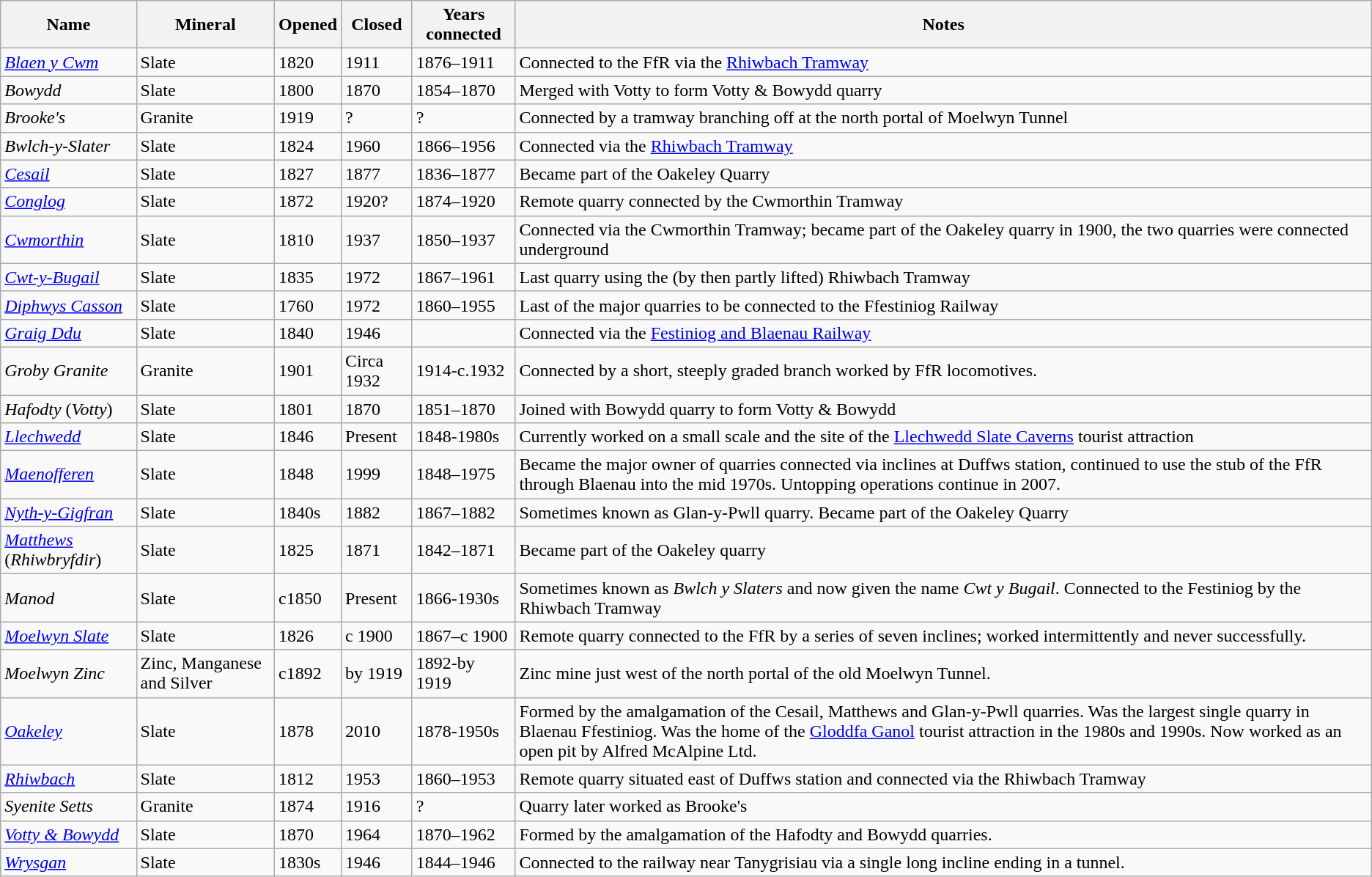<table class="wikitable">
<tr>
<th>Name</th>
<th>Mineral</th>
<th>Opened</th>
<th>Closed</th>
<th>Years connected</th>
<th>Notes</th>
</tr>
<tr>
<td><em><a href='#'>Blaen y Cwm</a></em></td>
<td>Slate</td>
<td>1820</td>
<td>1911</td>
<td>1876–1911</td>
<td>Connected to the FfR via the <a href='#'>Rhiwbach Tramway</a></td>
</tr>
<tr>
<td><em>Bowydd</em></td>
<td>Slate</td>
<td>1800</td>
<td>1870</td>
<td>1854–1870</td>
<td>Merged with Votty to form Votty & Bowydd quarry</td>
</tr>
<tr>
<td><em>Brooke's</em></td>
<td>Granite</td>
<td>1919</td>
<td>?</td>
<td>?</td>
<td>Connected by a tramway branching off at the north portal of Moelwyn Tunnel</td>
</tr>
<tr>
<td><em>Bwlch-y-Slater</em></td>
<td>Slate</td>
<td>1824</td>
<td>1960</td>
<td>1866–1956</td>
<td>Connected via the <a href='#'>Rhiwbach Tramway</a></td>
</tr>
<tr>
<td><em><a href='#'>Cesail</a></em></td>
<td>Slate</td>
<td>1827</td>
<td>1877</td>
<td>1836–1877</td>
<td>Became part of the Oakeley Quarry</td>
</tr>
<tr>
<td><em><a href='#'>Conglog</a></em></td>
<td>Slate</td>
<td>1872</td>
<td>1920?</td>
<td>1874–1920</td>
<td>Remote quarry connected by the Cwmorthin Tramway</td>
</tr>
<tr>
<td><em><a href='#'>Cwmorthin</a></em></td>
<td>Slate</td>
<td>1810</td>
<td>1937</td>
<td>1850–1937</td>
<td>Connected via the Cwmorthin Tramway; became part of the Oakeley quarry in 1900, the two quarries were connected underground</td>
</tr>
<tr>
<td><em><a href='#'>Cwt-y-Bugail</a></em></td>
<td>Slate</td>
<td>1835</td>
<td>1972</td>
<td>1867–1961</td>
<td>Last quarry using the (by then partly lifted) Rhiwbach Tramway</td>
</tr>
<tr>
<td><em><a href='#'>Diphwys Casson</a></em></td>
<td>Slate</td>
<td>1760</td>
<td>1972</td>
<td>1860–1955</td>
<td>Last of the major quarries to be connected to the Ffestiniog Railway</td>
</tr>
<tr>
<td><em><a href='#'>Graig Ddu</a></em></td>
<td>Slate</td>
<td>1840</td>
<td>1946</td>
<td></td>
<td>Connected via the <a href='#'>Festiniog and Blaenau Railway</a></td>
</tr>
<tr>
<td><em>Groby Granite</em></td>
<td>Granite</td>
<td>1901</td>
<td>Circa 1932</td>
<td>1914-c.1932</td>
<td>Connected by a short, steeply graded branch worked by FfR locomotives.</td>
</tr>
<tr>
<td><em>Hafodty</em> (<em>Votty</em>)</td>
<td>Slate</td>
<td>1801</td>
<td>1870</td>
<td>1851–1870</td>
<td>Joined with Bowydd quarry to form Votty & Bowydd</td>
</tr>
<tr>
<td><em><a href='#'>Llechwedd</a></em></td>
<td>Slate</td>
<td>1846</td>
<td>Present</td>
<td>1848-1980s</td>
<td>Currently worked on a small scale and the site of the <a href='#'>Llechwedd Slate Caverns</a> tourist attraction</td>
</tr>
<tr>
<td><em><a href='#'>Maenofferen</a></em></td>
<td>Slate</td>
<td>1848</td>
<td>1999</td>
<td>1848–1975</td>
<td>Became the major owner of quarries connected via inclines at Duffws station, continued to use the stub of the FfR through Blaenau into the mid 1970s. Untopping operations continue in 2007.</td>
</tr>
<tr>
<td><em><a href='#'>Nyth-y-Gigfran</a></em></td>
<td>Slate</td>
<td>1840s</td>
<td>1882</td>
<td>1867–1882</td>
<td>Sometimes known as Glan-y-Pwll quarry. Became part of the Oakeley Quarry</td>
</tr>
<tr>
<td><em><a href='#'>Matthews</a></em> (<em>Rhiwbryfdir</em>)</td>
<td>Slate</td>
<td>1825</td>
<td>1871</td>
<td>1842–1871</td>
<td>Became part of the Oakeley quarry</td>
</tr>
<tr>
<td><em>Manod</em></td>
<td>Slate</td>
<td>c1850</td>
<td>Present</td>
<td>1866-1930s</td>
<td>Sometimes known as <em>Bwlch y Slaters</em> and now given the name <em>Cwt y Bugail</em>. Connected to the Festiniog by the Rhiwbach Tramway</td>
</tr>
<tr>
<td><em><a href='#'>Moelwyn Slate</a></em></td>
<td>Slate</td>
<td>1826</td>
<td>c 1900</td>
<td>1867–c 1900</td>
<td>Remote quarry connected to the FfR by a series of seven inclines; worked intermittently and never successfully.</td>
</tr>
<tr>
<td><em>Moelwyn Zinc</em></td>
<td>Zinc, Manganese and Silver</td>
<td>c1892</td>
<td>by 1919</td>
<td>1892-by 1919</td>
<td>Zinc mine just west of the north portal of the old Moelwyn Tunnel.</td>
</tr>
<tr>
<td><em><a href='#'>Oakeley</a></em></td>
<td>Slate</td>
<td>1878</td>
<td>2010</td>
<td>1878-1950s</td>
<td>Formed by the amalgamation of the Cesail, Matthews and Glan-y-Pwll quarries. Was the largest single quarry in Blaenau Ffestiniog. Was the home of the <a href='#'>Gloddfa Ganol</a> tourist attraction in the 1980s and 1990s. Now worked as an open pit by Alfred McAlpine Ltd.</td>
</tr>
<tr>
<td><em><a href='#'>Rhiwbach</a></em></td>
<td>Slate</td>
<td>1812</td>
<td>1953</td>
<td>1860–1953</td>
<td>Remote quarry situated  east of Duffws station and connected via the Rhiwbach Tramway</td>
</tr>
<tr>
<td><em>Syenite Setts</em></td>
<td>Granite</td>
<td>1874</td>
<td>1916</td>
<td>?</td>
<td>Quarry later worked as Brooke's</td>
</tr>
<tr>
<td><em><a href='#'>Votty & Bowydd</a></em></td>
<td>Slate</td>
<td>1870</td>
<td>1964</td>
<td>1870–1962</td>
<td>Formed by the amalgamation of the Hafodty and Bowydd quarries.</td>
</tr>
<tr>
<td><em><a href='#'>Wrysgan</a></em></td>
<td>Slate</td>
<td>1830s</td>
<td>1946</td>
<td>1844–1946</td>
<td>Connected to the railway near Tanygrisiau via a single long incline ending in a tunnel.</td>
</tr>
</table>
